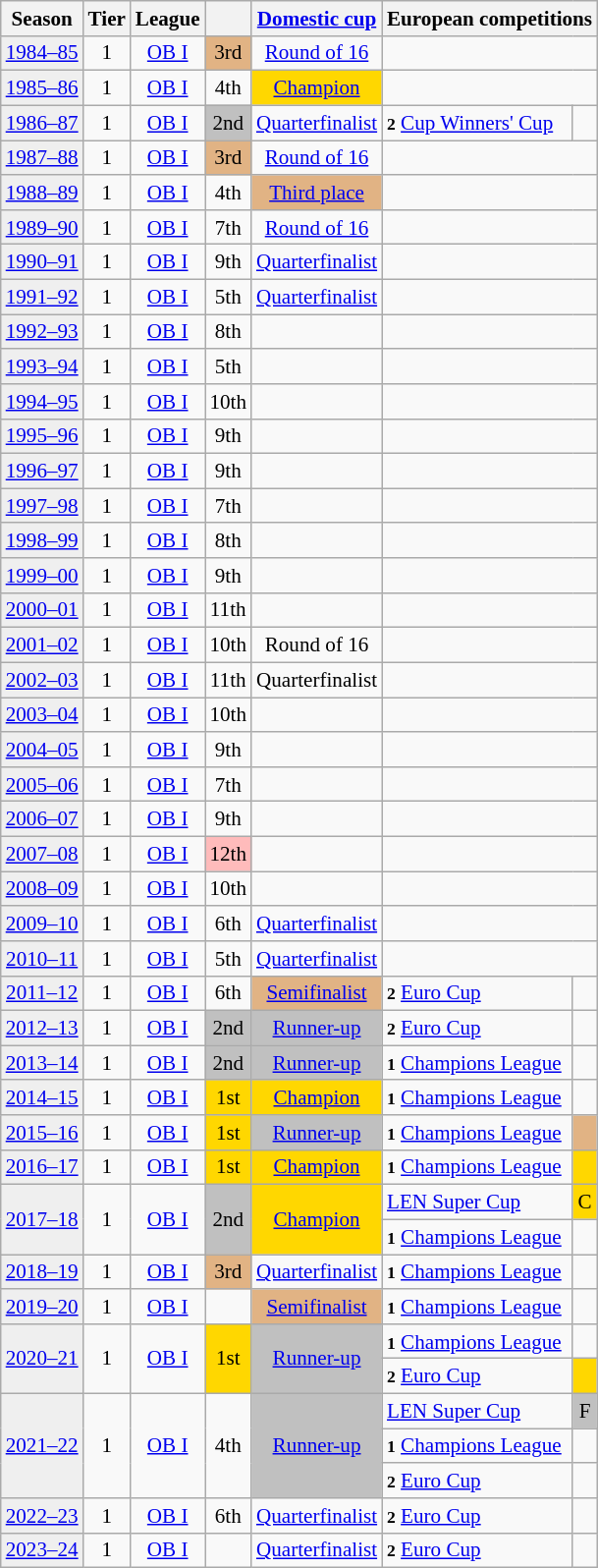<table class="wikitable" style="font-size:88%; text-align:center">
<tr>
<th>Season</th>
<th>Tier</th>
<th>League</th>
<th></th>
<th><a href='#'>Domestic cup</a></th>
<th colspan=2>European competitions</th>
</tr>
<tr>
<td style="background:#efefef;"><a href='#'>1984–85</a></td>
<td>1</td>
<td><a href='#'>OB I</a></td>
<td style="background:#e1b384">3rd</td>
<td><a href='#'>Round of 16</a></td>
<td colspan=2></td>
</tr>
<tr>
<td style="background:#efefef;"><a href='#'>1985–86</a></td>
<td>1</td>
<td><a href='#'>OB I</a></td>
<td>4th</td>
<td style="background:gold"><a href='#'>Champion</a></td>
<td colspan=2></td>
</tr>
<tr>
<td style="background:#efefef;"><a href='#'>1986–87</a></td>
<td>1</td>
<td><a href='#'>OB I</a></td>
<td style="background:silver">2nd</td>
<td><a href='#'>Quarterfinalist</a></td>
<td align=left><small><strong>2</strong></small> <a href='#'>Cup Winners' Cup</a></td>
<td></td>
</tr>
<tr>
<td style="background:#efefef;"><a href='#'>1987–88</a></td>
<td>1</td>
<td><a href='#'>OB I</a></td>
<td style="background:#e1b384">3rd</td>
<td><a href='#'>Round of 16</a></td>
<td colspan=2></td>
</tr>
<tr>
<td style="background:#efefef;"><a href='#'>1988–89</a></td>
<td>1</td>
<td><a href='#'>OB I</a></td>
<td>4th</td>
<td style="background:#e1b384"><a href='#'>Third place</a></td>
<td colspan=2></td>
</tr>
<tr>
<td style="background:#efefef;"><a href='#'>1989–90</a></td>
<td>1</td>
<td><a href='#'>OB I</a></td>
<td>7th</td>
<td><a href='#'>Round of 16</a></td>
<td colspan=2></td>
</tr>
<tr>
<td style="background:#efefef;"><a href='#'>1990–91</a></td>
<td>1</td>
<td><a href='#'>OB I</a></td>
<td>9th</td>
<td><a href='#'>Quarterfinalist</a></td>
<td colspan=2></td>
</tr>
<tr>
<td style="background:#efefef;"><a href='#'>1991–92</a></td>
<td>1</td>
<td><a href='#'>OB I</a></td>
<td>5th</td>
<td><a href='#'>Quarterfinalist</a></td>
<td colspan=2></td>
</tr>
<tr>
<td style="background:#efefef;"><a href='#'>1992–93</a></td>
<td>1</td>
<td><a href='#'>OB I</a></td>
<td>8th</td>
<td></td>
<td colspan=2></td>
</tr>
<tr>
<td style="background:#efefef;"><a href='#'>1993–94</a></td>
<td>1</td>
<td><a href='#'>OB I</a></td>
<td>5th</td>
<td></td>
<td colspan=2></td>
</tr>
<tr>
<td style="background:#efefef;"><a href='#'>1994–95</a></td>
<td>1</td>
<td><a href='#'>OB I</a></td>
<td>10th</td>
<td></td>
<td colspan=2></td>
</tr>
<tr>
<td style="background:#efefef;"><a href='#'>1995–96</a></td>
<td>1</td>
<td><a href='#'>OB I</a></td>
<td>9th</td>
<td></td>
<td colspan=2></td>
</tr>
<tr>
<td style="background:#efefef;"><a href='#'>1996–97</a></td>
<td>1</td>
<td><a href='#'>OB I</a></td>
<td>9th</td>
<td></td>
<td colspan=2></td>
</tr>
<tr>
<td style="background:#efefef;"><a href='#'>1997–98</a></td>
<td>1</td>
<td><a href='#'>OB I</a></td>
<td>7th</td>
<td></td>
<td colspan=2></td>
</tr>
<tr>
<td style="background:#efefef;"><a href='#'>1998–99</a></td>
<td>1</td>
<td><a href='#'>OB I</a></td>
<td>8th</td>
<td></td>
<td colspan=2></td>
</tr>
<tr>
<td style="background:#efefef;"><a href='#'>1999–00</a></td>
<td>1</td>
<td><a href='#'>OB I</a></td>
<td>9th</td>
<td></td>
<td colspan=2></td>
</tr>
<tr>
<td style="background:#efefef;"><a href='#'>2000–01</a></td>
<td>1</td>
<td><a href='#'>OB I</a></td>
<td>11th</td>
<td></td>
<td colspan=2></td>
</tr>
<tr>
<td style="background:#efefef;"><a href='#'>2001–02</a></td>
<td>1</td>
<td><a href='#'>OB I</a></td>
<td>10th</td>
<td>Round of 16</td>
<td colspan=2></td>
</tr>
<tr>
<td style="background:#efefef;"><a href='#'>2002–03</a></td>
<td>1</td>
<td><a href='#'>OB I</a></td>
<td>11th</td>
<td>Quarterfinalist</td>
<td colspan=2></td>
</tr>
<tr>
<td style="background:#efefef;"><a href='#'>2003–04</a></td>
<td>1</td>
<td><a href='#'>OB I</a></td>
<td>10th</td>
<td></td>
<td colspan=2></td>
</tr>
<tr>
<td style="background:#efefef;"><a href='#'>2004–05</a></td>
<td>1</td>
<td><a href='#'>OB I</a></td>
<td>9th</td>
<td></td>
<td colspan=2></td>
</tr>
<tr>
<td style="background:#efefef;"><a href='#'>2005–06</a></td>
<td>1</td>
<td><a href='#'>OB I</a></td>
<td>7th</td>
<td></td>
<td colspan=2></td>
</tr>
<tr>
<td style="background:#efefef;"><a href='#'>2006–07</a></td>
<td>1</td>
<td><a href='#'>OB I</a></td>
<td>9th</td>
<td></td>
<td colspan=2></td>
</tr>
<tr>
<td style="background:#efefef;"><a href='#'>2007–08</a></td>
<td>1</td>
<td><a href='#'>OB I</a></td>
<td bgcolor=#FFBBBB>12th</td>
<td></td>
<td colspan=2></td>
</tr>
<tr>
<td style="background:#efefef;"><a href='#'>2008–09</a></td>
<td>1</td>
<td><a href='#'>OB I</a></td>
<td>10th</td>
<td></td>
<td colspan=2></td>
</tr>
<tr>
<td style="background:#efefef;"><a href='#'>2009–10</a></td>
<td>1</td>
<td><a href='#'>OB I</a></td>
<td>6th</td>
<td><a href='#'>Quarterfinalist</a></td>
<td colspan=2></td>
</tr>
<tr>
<td style="background:#efefef;"><a href='#'>2010–11</a></td>
<td>1</td>
<td><a href='#'>OB I</a></td>
<td>5th</td>
<td><a href='#'>Quarterfinalist</a></td>
<td colspan=2></td>
</tr>
<tr>
<td style="background:#efefef;"><a href='#'>2011–12</a></td>
<td>1</td>
<td><a href='#'>OB I</a></td>
<td>6th</td>
<td style="background:#e1b384"><a href='#'>Semifinalist</a></td>
<td align=left><small><strong>2</strong></small> <a href='#'>Euro Cup</a></td>
<td></td>
</tr>
<tr>
<td style="background:#efefef;"><a href='#'>2012–13</a></td>
<td>1</td>
<td><a href='#'>OB I</a></td>
<td style="background:silver">2nd</td>
<td style="background:silver"><a href='#'>Runner-up</a></td>
<td align=left><small><strong>2</strong></small> <a href='#'>Euro Cup</a></td>
<td></td>
</tr>
<tr>
<td style="background:#efefef;"><a href='#'>2013–14</a></td>
<td>1</td>
<td><a href='#'>OB I</a></td>
<td style="background:silver">2nd</td>
<td style="background:silver"><a href='#'>Runner-up</a></td>
<td align=left><small><strong>1</strong></small> <a href='#'>Champions League</a></td>
<td></td>
</tr>
<tr>
<td style="background:#efefef;"><a href='#'>2014–15</a></td>
<td>1</td>
<td><a href='#'>OB I</a></td>
<td style="background:gold">1st</td>
<td style="background:gold"><a href='#'>Champion</a></td>
<td align=left><small><strong>1</strong></small> <a href='#'>Champions League</a></td>
<td></td>
</tr>
<tr>
<td style="background:#efefef;"><a href='#'>2015–16</a></td>
<td>1</td>
<td><a href='#'>OB I</a></td>
<td style="background:gold">1st</td>
<td style="background:silver"><a href='#'>Runner-up</a></td>
<td align=left><small><strong>1</strong></small> <a href='#'>Champions League</a></td>
<td bgcolor=#e1b384></td>
</tr>
<tr>
<td style="background:#efefef;"><a href='#'>2016–17</a></td>
<td>1</td>
<td><a href='#'>OB I</a></td>
<td style="background:gold">1st</td>
<td style="background:gold"><a href='#'>Champion</a></td>
<td align=left><small><strong>1</strong></small> <a href='#'>Champions League</a></td>
<td bgcolor=gold></td>
</tr>
<tr>
<td rowspan=2 style="background:#efefef;"><a href='#'>2017–18</a></td>
<td rowspan=2>1</td>
<td rowspan=2><a href='#'>OB I</a></td>
<td rowspan=2 style="background:silver">2nd</td>
<td rowspan=2 style="background:gold"><a href='#'>Champion</a></td>
<td align=left><a href='#'>LEN Super Cup</a></td>
<td bgcolor=gold>C</td>
</tr>
<tr>
<td align=left><small><strong>1</strong></small> <a href='#'>Champions League</a></td>
<td></td>
</tr>
<tr>
<td style="background:#efefef;"><a href='#'>2018–19</a></td>
<td>1</td>
<td><a href='#'>OB I</a></td>
<td style="background:#e1b384">3rd</td>
<td><a href='#'>Quarterfinalist</a></td>
<td align=left><small><strong>1</strong></small> <a href='#'>Champions League</a></td>
<td></td>
</tr>
<tr>
<td style="background:#efefef;"><a href='#'>2019–20</a></td>
<td>1</td>
<td><a href='#'>OB I</a></td>
<td></td>
<td style="background:#e1b384"><a href='#'>Semifinalist</a></td>
<td align=left><small><strong>1</strong></small> <a href='#'>Champions League</a></td>
<td></td>
</tr>
<tr>
<td rowspan=2 style="background:#efefef;"><a href='#'>2020–21</a></td>
<td rowspan=2>1</td>
<td rowspan=2><a href='#'>OB I</a></td>
<td rowspan=2 style="background:gold">1st</td>
<td rowspan=2 style="background:silver"><a href='#'>Runner-up</a></td>
<td align=left><small><strong>1</strong></small> <a href='#'>Champions League</a></td>
<td></td>
</tr>
<tr>
<td align=left><small><strong>2</strong></small> <a href='#'>Euro Cup</a></td>
<td bgcolor=gold></td>
</tr>
<tr>
<td rowspan=3 style="background:#efefef;"><a href='#'>2021–22</a></td>
<td rowspan=3>1</td>
<td rowspan=3><a href='#'>OB I</a></td>
<td rowspan=3>4th</td>
<td rowspan=3 style="background:silver"><a href='#'>Runner-up</a></td>
<td align=left><a href='#'>LEN Super Cup</a></td>
<td bgcolor=silver>F</td>
</tr>
<tr>
<td align=left><small><strong>1</strong></small> <a href='#'>Champions League</a></td>
<td></td>
</tr>
<tr>
<td align=left><small><strong>2</strong></small> <a href='#'>Euro Cup</a></td>
<td></td>
</tr>
<tr>
<td style="background:#efefef;"><a href='#'>2022–23</a></td>
<td>1</td>
<td><a href='#'>OB I</a></td>
<td>6th</td>
<td><a href='#'>Quarterfinalist</a></td>
<td align=left><small><strong>2</strong></small> <a href='#'>Euro Cup</a></td>
<td></td>
</tr>
<tr>
<td style="background:#efefef;"><a href='#'>2023–24</a></td>
<td>1</td>
<td><a href='#'>OB I</a></td>
<td></td>
<td><a href='#'>Quarterfinalist</a></td>
<td align=left><small><strong>2</strong></small> <a href='#'>Euro Cup</a></td>
<td></td>
</tr>
</table>
